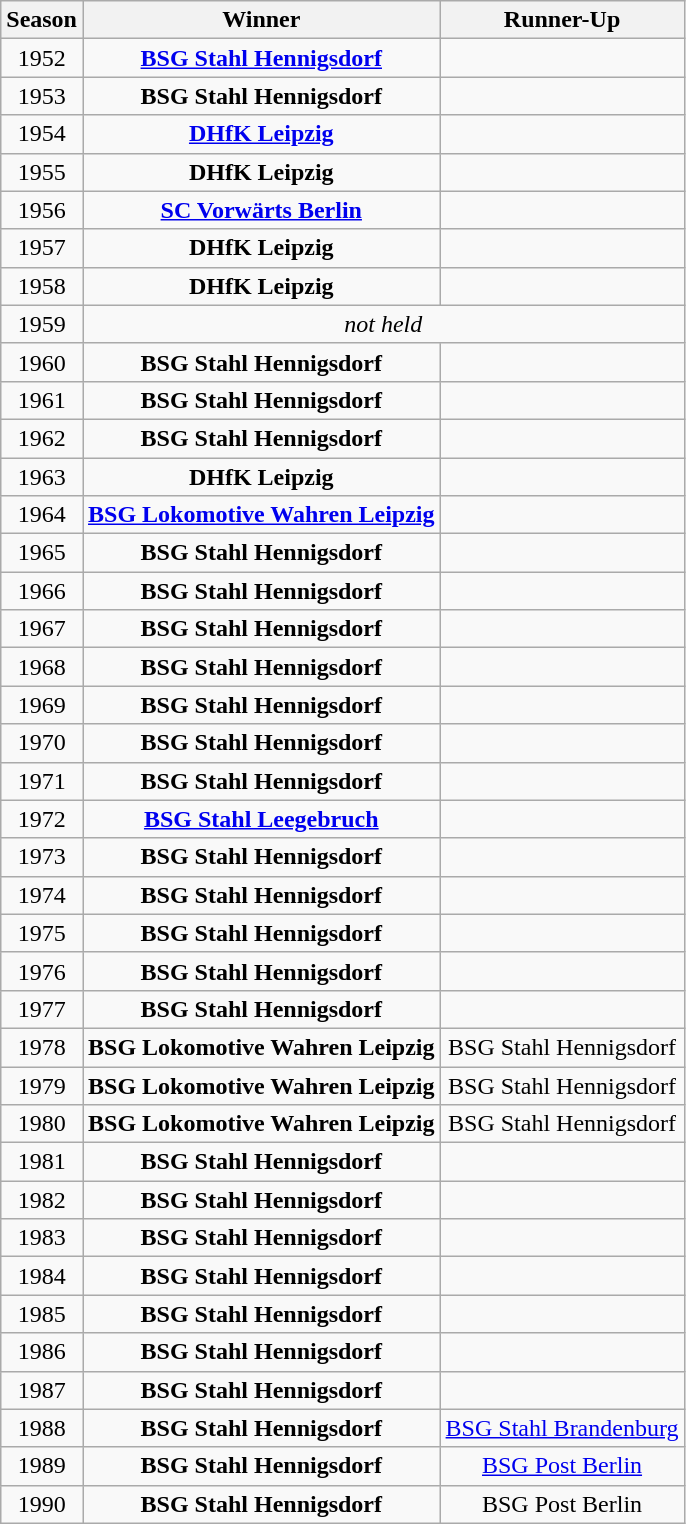<table class="wikitable">
<tr>
<th>Season</th>
<th>Winner</th>
<th>Runner-Up</th>
</tr>
<tr align="center">
<td>1952</td>
<td><strong><a href='#'>BSG Stahl Hennigsdorf</a></strong></td>
<td></td>
</tr>
<tr align="center">
<td>1953</td>
<td><strong>BSG Stahl Hennigsdorf</strong></td>
<td></td>
</tr>
<tr align="center">
<td>1954</td>
<td><strong><a href='#'>DHfK Leipzig</a></strong></td>
<td></td>
</tr>
<tr align="center">
<td>1955</td>
<td><strong>DHfK Leipzig</strong></td>
<td></td>
</tr>
<tr align="center">
<td>1956</td>
<td><strong><a href='#'>SC Vorwärts Berlin</a></strong></td>
<td></td>
</tr>
<tr align="center">
<td>1957</td>
<td><strong>DHfK Leipzig</strong></td>
<td></td>
</tr>
<tr align="center">
<td>1958</td>
<td><strong>DHfK Leipzig</strong></td>
<td></td>
</tr>
<tr align="center">
<td>1959</td>
<td colspan=2><em>not held</em></td>
</tr>
<tr align="center">
<td>1960</td>
<td><strong>BSG Stahl Hennigsdorf</strong></td>
<td></td>
</tr>
<tr align="center">
<td>1961</td>
<td><strong>BSG Stahl Hennigsdorf</strong></td>
<td></td>
</tr>
<tr align="center">
<td>1962</td>
<td><strong>BSG Stahl Hennigsdorf</strong></td>
<td></td>
</tr>
<tr align="center">
<td>1963</td>
<td><strong>DHfK Leipzig</strong></td>
<td></td>
</tr>
<tr align="center">
<td>1964</td>
<td><strong><a href='#'>BSG Lokomotive Wahren Leipzig</a></strong></td>
<td></td>
</tr>
<tr align="center">
<td>1965</td>
<td><strong>BSG Stahl Hennigsdorf</strong></td>
<td></td>
</tr>
<tr align="center">
<td>1966</td>
<td><strong>BSG Stahl Hennigsdorf</strong></td>
<td></td>
</tr>
<tr align="center">
<td>1967</td>
<td><strong>BSG Stahl Hennigsdorf</strong></td>
<td></td>
</tr>
<tr align="center">
<td>1968</td>
<td><strong>BSG Stahl Hennigsdorf</strong></td>
<td></td>
</tr>
<tr align="center">
<td>1969</td>
<td><strong>BSG Stahl Hennigsdorf</strong></td>
<td></td>
</tr>
<tr align="center">
<td>1970</td>
<td><strong>BSG Stahl Hennigsdorf</strong></td>
<td></td>
</tr>
<tr align="center">
<td>1971</td>
<td><strong>BSG Stahl Hennigsdorf</strong></td>
<td></td>
</tr>
<tr align="center">
<td>1972</td>
<td><strong><a href='#'>BSG Stahl Leegebruch</a></strong></td>
<td></td>
</tr>
<tr align="center">
<td>1973</td>
<td><strong>BSG Stahl Hennigsdorf</strong></td>
<td></td>
</tr>
<tr align="center">
<td>1974</td>
<td><strong>BSG Stahl Hennigsdorf</strong></td>
<td></td>
</tr>
<tr align="center">
<td>1975</td>
<td><strong>BSG Stahl Hennigsdorf</strong></td>
<td></td>
</tr>
<tr align="center">
<td>1976</td>
<td><strong>BSG Stahl Hennigsdorf</strong></td>
<td></td>
</tr>
<tr align="center">
<td>1977</td>
<td><strong>BSG Stahl Hennigsdorf</strong></td>
<td></td>
</tr>
<tr align="center">
<td>1978</td>
<td><strong>BSG Lokomotive Wahren Leipzig</strong></td>
<td>BSG Stahl Hennigsdorf</td>
</tr>
<tr align="center">
<td>1979</td>
<td><strong>BSG Lokomotive Wahren Leipzig</strong></td>
<td>BSG Stahl Hennigsdorf</td>
</tr>
<tr align="center">
<td>1980</td>
<td><strong>BSG Lokomotive Wahren Leipzig</strong></td>
<td>BSG Stahl Hennigsdorf</td>
</tr>
<tr align="center">
<td>1981</td>
<td><strong>BSG Stahl Hennigsdorf</strong></td>
<td></td>
</tr>
<tr align="center">
<td>1982</td>
<td><strong>BSG Stahl Hennigsdorf</strong></td>
<td></td>
</tr>
<tr align="center">
<td>1983</td>
<td><strong>BSG Stahl Hennigsdorf</strong></td>
<td></td>
</tr>
<tr align="center">
<td>1984</td>
<td><strong>BSG Stahl Hennigsdorf</strong></td>
<td></td>
</tr>
<tr align="center">
<td>1985</td>
<td><strong>BSG Stahl Hennigsdorf</strong></td>
<td></td>
</tr>
<tr align="center">
<td>1986</td>
<td><strong>BSG Stahl Hennigsdorf</strong></td>
<td></td>
</tr>
<tr align="center">
<td>1987</td>
<td><strong>BSG Stahl Hennigsdorf</strong></td>
<td></td>
</tr>
<tr align="center">
<td>1988</td>
<td><strong>BSG Stahl Hennigsdorf</strong></td>
<td><a href='#'>BSG Stahl Brandenburg</a></td>
</tr>
<tr align="center">
<td>1989</td>
<td><strong>BSG Stahl Hennigsdorf</strong></td>
<td><a href='#'>BSG Post Berlin</a></td>
</tr>
<tr align="center">
<td>1990</td>
<td><strong>BSG Stahl Hennigsdorf</strong></td>
<td>BSG Post Berlin</td>
</tr>
</table>
